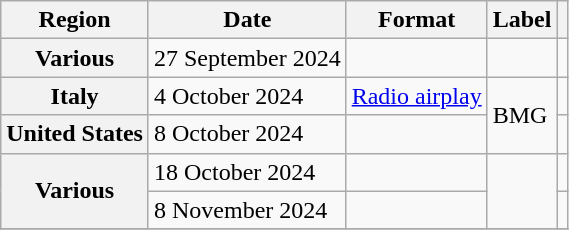<table class="wikitable plainrowheaders">
<tr>
<th scope="col">Region</th>
<th scope="col">Date</th>
<th scope="col">Format</th>
<th scope="col">Label</th>
<th scope="col"></th>
</tr>
<tr>
<th scope="row">Various</th>
<td>27 September 2024</td>
<td></td>
<td></td>
<td style="text-align:center"></td>
</tr>
<tr>
<th scope="row">Italy</th>
<td>4 October 2024</td>
<td><a href='#'>Radio airplay</a></td>
<td rowspan="2">BMG</td>
<td style="text-align:center"></td>
</tr>
<tr>
<th scope="row">United States</th>
<td>8 October 2024</td>
<td></td>
<td style="text-align:center"></td>
</tr>
<tr>
<th scope="row" rowspan="2">Various</th>
<td>18 October 2024</td>
<td></td>
<td rowspan="2"></td>
<td style="text-align:center"></td>
</tr>
<tr>
<td>8 November 2024</td>
<td></td>
<td style="text-align:center"></td>
</tr>
<tr>
</tr>
</table>
